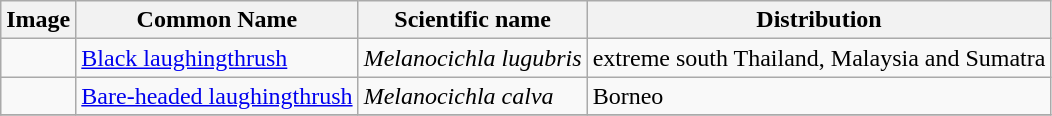<table class="wikitable">
<tr>
<th>Image</th>
<th>Common Name</th>
<th>Scientific name</th>
<th>Distribution</th>
</tr>
<tr>
<td></td>
<td><a href='#'>Black laughingthrush</a></td>
<td><em>Melanocichla lugubris</em></td>
<td>extreme south Thailand, Malaysia and Sumatra</td>
</tr>
<tr>
<td></td>
<td><a href='#'>Bare-headed laughingthrush</a></td>
<td><em>Melanocichla calva</em></td>
<td>Borneo</td>
</tr>
<tr>
</tr>
</table>
